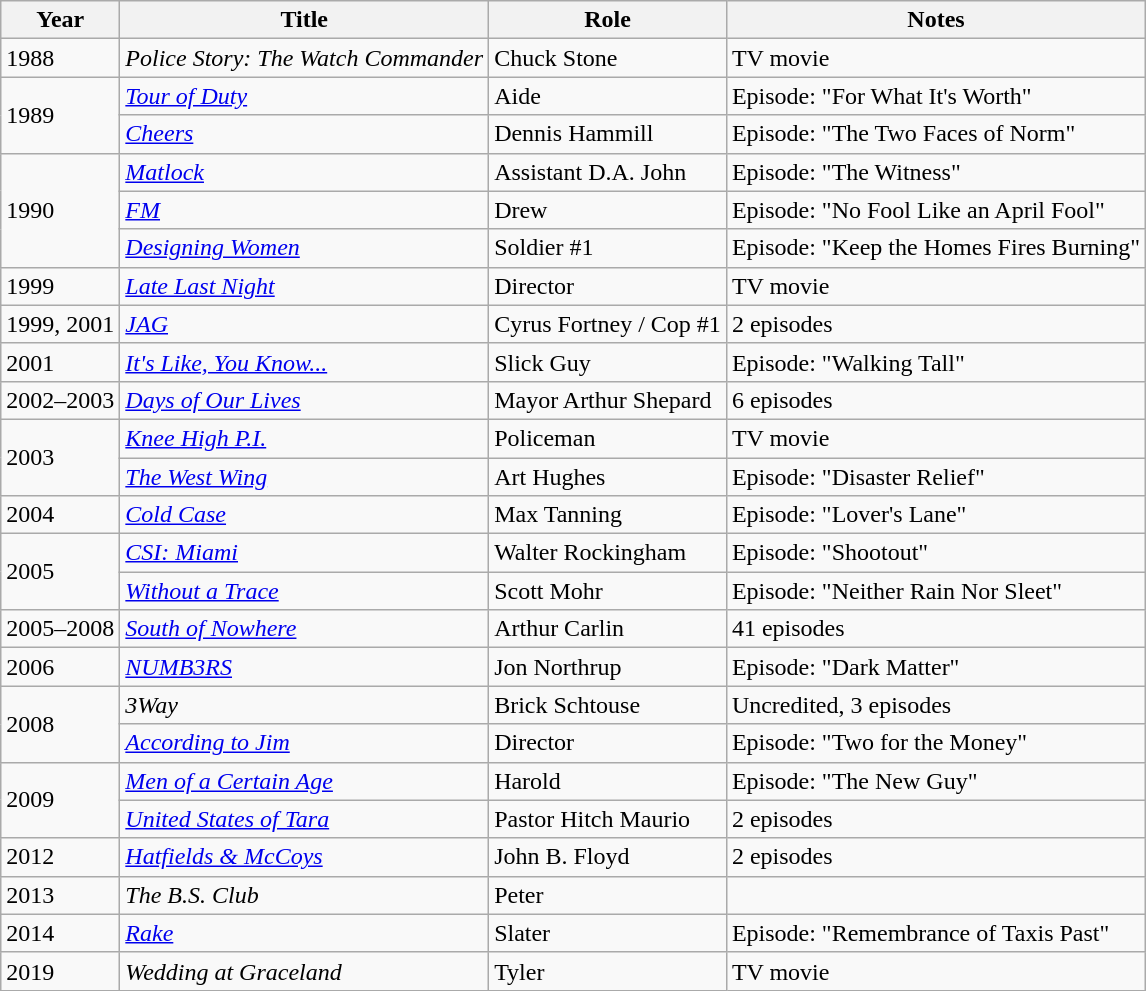<table class="wikitable sortable">
<tr>
<th>Year</th>
<th>Title</th>
<th>Role</th>
<th class="unsortable">Notes</th>
</tr>
<tr>
<td>1988</td>
<td><em>Police Story: The Watch Commander</em></td>
<td>Chuck Stone</td>
<td>TV movie</td>
</tr>
<tr>
<td rowspan="2">1989</td>
<td><em><a href='#'>Tour of Duty</a></em></td>
<td>Aide</td>
<td>Episode: "For What It's Worth"</td>
</tr>
<tr>
<td><em><a href='#'>Cheers</a></em></td>
<td>Dennis Hammill</td>
<td>Episode: "The Two Faces of Norm"</td>
</tr>
<tr>
<td rowspan="3">1990</td>
<td><em><a href='#'>Matlock</a></em></td>
<td>Assistant D.A. John</td>
<td>Episode: "The Witness"</td>
</tr>
<tr>
<td><em><a href='#'>FM</a></em></td>
<td>Drew</td>
<td>Episode: "No Fool Like an April Fool"</td>
</tr>
<tr>
<td><em><a href='#'>Designing Women</a></em></td>
<td>Soldier #1</td>
<td>Episode: "Keep the Homes Fires Burning"</td>
</tr>
<tr>
<td>1999</td>
<td><em><a href='#'>Late Last Night</a></em></td>
<td>Director</td>
<td>TV movie</td>
</tr>
<tr>
<td>1999, 2001</td>
<td><em><a href='#'>JAG</a></em></td>
<td>Cyrus Fortney / Cop #1</td>
<td>2 episodes</td>
</tr>
<tr>
<td>2001</td>
<td><em><a href='#'>It's Like, You Know...</a></em></td>
<td>Slick Guy</td>
<td>Episode: "Walking Tall"</td>
</tr>
<tr>
<td>2002–2003</td>
<td><em><a href='#'>Days of Our Lives</a></em></td>
<td>Mayor Arthur Shepard</td>
<td>6 episodes</td>
</tr>
<tr>
<td rowspan="2">2003</td>
<td><em><a href='#'>Knee High P.I.</a></em></td>
<td>Policeman</td>
<td>TV movie</td>
</tr>
<tr>
<td><em><a href='#'>The West Wing</a></em></td>
<td>Art Hughes</td>
<td>Episode: "Disaster Relief"</td>
</tr>
<tr>
<td>2004</td>
<td><em><a href='#'>Cold Case</a></em></td>
<td>Max Tanning</td>
<td>Episode: "Lover's Lane"</td>
</tr>
<tr>
<td rowspan="2">2005</td>
<td><em><a href='#'>CSI: Miami</a></em></td>
<td>Walter Rockingham</td>
<td>Episode: "Shootout"</td>
</tr>
<tr>
<td><em><a href='#'>Without a Trace</a></em></td>
<td>Scott Mohr</td>
<td>Episode: "Neither Rain Nor Sleet"</td>
</tr>
<tr>
<td>2005–2008</td>
<td><em><a href='#'>South of Nowhere</a></em></td>
<td>Arthur Carlin</td>
<td>41 episodes</td>
</tr>
<tr>
<td>2006</td>
<td><em><a href='#'>NUMB3RS</a></em></td>
<td>Jon Northrup</td>
<td>Episode: "Dark Matter"</td>
</tr>
<tr>
<td rowspan="2">2008</td>
<td><em>3Way</em></td>
<td>Brick Schtouse</td>
<td>Uncredited, 3 episodes</td>
</tr>
<tr>
<td><em><a href='#'>According to Jim</a></em></td>
<td>Director</td>
<td>Episode: "Two for the Money"</td>
</tr>
<tr>
<td rowspan="2">2009</td>
<td><em><a href='#'>Men of a Certain Age</a></em></td>
<td>Harold</td>
<td>Episode: "The New Guy"</td>
</tr>
<tr>
<td><em><a href='#'>United States of Tara</a></em></td>
<td>Pastor Hitch Maurio</td>
<td>2 episodes</td>
</tr>
<tr>
<td>2012</td>
<td><em><a href='#'>Hatfields & McCoys</a></em></td>
<td>John B. Floyd</td>
<td>2 episodes</td>
</tr>
<tr>
<td>2013</td>
<td><em>The B.S. Club</em></td>
<td>Peter</td>
<td></td>
</tr>
<tr>
<td>2014</td>
<td><em><a href='#'>Rake</a></em></td>
<td>Slater</td>
<td>Episode: "Remembrance of Taxis Past"</td>
</tr>
<tr>
<td>2019</td>
<td><em>Wedding at Graceland</em></td>
<td>Tyler</td>
<td>TV movie</td>
</tr>
</table>
